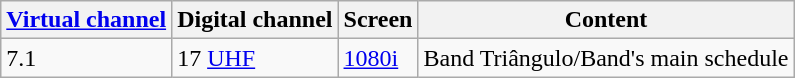<table class = wikitable>
<tr>
<th><a href='#'>Virtual channel</a></th>
<th>Digital channel</th>
<th>Screen</th>
<th>Content</th>
</tr>
<tr>
<td>7.1</td>
<td>17 <a href='#'>UHF</a></td>
<td><a href='#'>1080i</a></td>
<td>Band Triângulo/Band's main schedule</td>
</tr>
</table>
